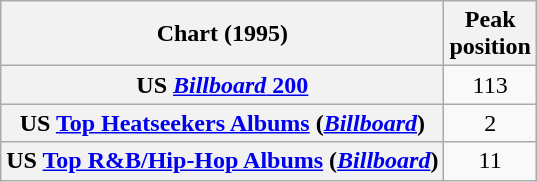<table class="wikitable sortable plainrowheaders" style="text-align:center">
<tr>
<th scope="col">Chart (1995)</th>
<th scope="col">Peak<br> position</th>
</tr>
<tr>
<th scope="row">US <a href='#'><em>Billboard</em> 200</a></th>
<td>113</td>
</tr>
<tr>
<th scope="row">US <a href='#'>Top Heatseekers Albums</a> (<em><a href='#'>Billboard</a></em>)</th>
<td>2</td>
</tr>
<tr>
<th scope="row">US <a href='#'>Top R&B/Hip-Hop Albums</a> (<em><a href='#'>Billboard</a></em>)</th>
<td>11</td>
</tr>
</table>
